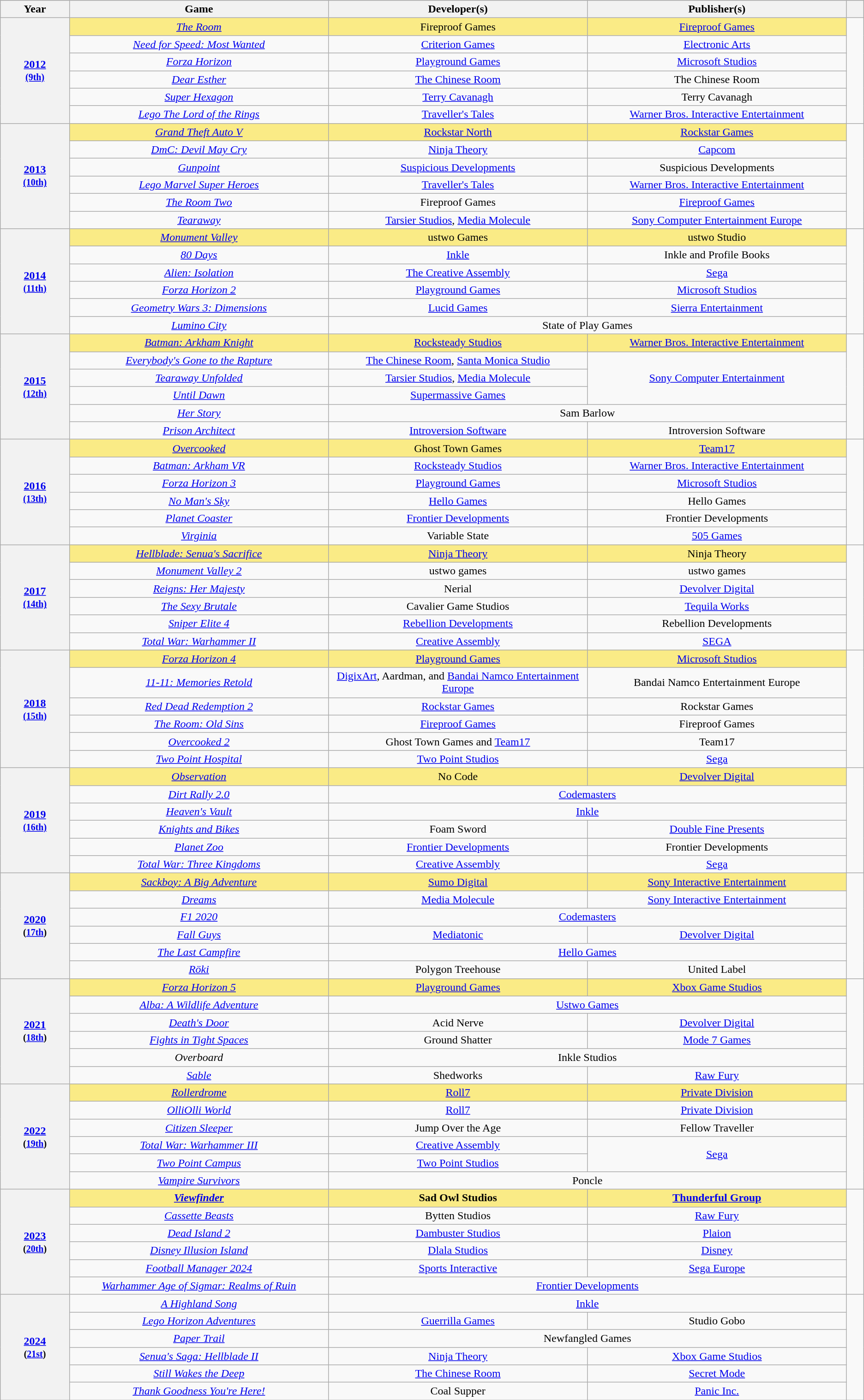<table class="wikitable" style="text-align:center;">
<tr style="background:#bebebe;">
<th scope="col" style="width:8%;">Year</th>
<th scope="col" style="width:30%;">Game</th>
<th scope="col" style="width:30%;">Developer(s)</th>
<th scope="col" style="width:30%;">Publisher(s)</th>
<th scope="col" style="width:2%;" class="unsortable"></th>
</tr>
<tr>
<th rowspan="6"><a href='#'>2012</a><br><small><a href='#'>(9th)</a></small></th>
<td style="background:#FAEB86"><em><a href='#'>The Room</a></em></td>
<td style="background:#FAEB86">Fireproof Games</td>
<td style="background:#FAEB86"><a href='#'>Fireproof Games</a></td>
<td rowspan="6"></td>
</tr>
<tr>
<td><a href='#'><em>Need for Speed: Most Wanted</em></a></td>
<td><a href='#'>Criterion Games</a></td>
<td><a href='#'>Electronic Arts</a></td>
</tr>
<tr>
<td><em><a href='#'>Forza Horizon</a></em></td>
<td><a href='#'>Playground Games</a></td>
<td><a href='#'>Microsoft Studios</a></td>
</tr>
<tr>
<td><em><a href='#'>Dear Esther</a></em></td>
<td><a href='#'>The Chinese Room</a></td>
<td>The Chinese Room</td>
</tr>
<tr>
<td><em><a href='#'>Super Hexagon</a></em></td>
<td><a href='#'>Terry Cavanagh</a></td>
<td>Terry Cavanagh</td>
</tr>
<tr>
<td><a href='#'><em>Lego The Lord of the Rings</em></a></td>
<td><a href='#'>Traveller's Tales</a></td>
<td><a href='#'>Warner Bros. Interactive Entertainment</a></td>
</tr>
<tr>
<th rowspan="6"><a href='#'>2013</a><br><small><a href='#'>(10th)</a></small></th>
<td style="background:#FAEB86"><em><a href='#'>Grand Theft Auto V</a></em></td>
<td style="background:#FAEB86"><a href='#'>Rockstar North</a></td>
<td style="background:#FAEB86"><a href='#'>Rockstar Games</a></td>
<td rowspan="6"></td>
</tr>
<tr>
<td><em><a href='#'>DmC: Devil May Cry</a></em></td>
<td><a href='#'>Ninja Theory</a></td>
<td><a href='#'>Capcom</a></td>
</tr>
<tr>
<td><em><a href='#'>Gunpoint</a></em></td>
<td><a href='#'>Suspicious Developments</a></td>
<td>Suspicious Developments</td>
</tr>
<tr>
<td><em><a href='#'>Lego Marvel Super Heroes</a></em></td>
<td><a href='#'>Traveller's Tales</a></td>
<td><a href='#'>Warner Bros. Interactive Entertainment</a></td>
</tr>
<tr>
<td><em><a href='#'>The Room Two</a></em></td>
<td>Fireproof Games</td>
<td><a href='#'>Fireproof Games</a></td>
</tr>
<tr>
<td><em><a href='#'>Tearaway</a></em></td>
<td><a href='#'>Tarsier Studios</a>, <a href='#'>Media Molecule</a></td>
<td><a href='#'>Sony Computer Entertainment Europe</a></td>
</tr>
<tr>
<th rowspan="6"><a href='#'>2014</a><br><small><a href='#'>(11th)</a></small></th>
<td style="background:#FAEB86"><em><a href='#'>Monument Valley</a></em></td>
<td style="background:#FAEB86">ustwo Games</td>
<td style="background:#FAEB86">ustwo Studio</td>
<td rowspan="6"></td>
</tr>
<tr>
<td><em><a href='#'>80 Days</a></em></td>
<td><a href='#'>Inkle</a></td>
<td>Inkle and Profile Books</td>
</tr>
<tr>
<td><em><a href='#'>Alien: Isolation</a></em></td>
<td><a href='#'>The Creative Assembly</a></td>
<td><a href='#'>Sega</a></td>
</tr>
<tr>
<td><em><a href='#'>Forza Horizon 2</a></em></td>
<td><a href='#'>Playground Games</a></td>
<td><a href='#'>Microsoft Studios</a></td>
</tr>
<tr>
<td><em><a href='#'>Geometry Wars 3: Dimensions</a></em></td>
<td><a href='#'>Lucid Games</a></td>
<td><a href='#'>Sierra Entertainment</a></td>
</tr>
<tr>
<td><em><a href='#'>Lumino City</a></em></td>
<td colspan="2">State of Play Games</td>
</tr>
<tr>
<th rowspan="6"><a href='#'>2015</a><br><small><a href='#'>(12th)</a></small></th>
<td style="background:#FAEB86"><em><a href='#'>Batman: Arkham Knight</a></em></td>
<td style="background:#FAEB86"><a href='#'>Rocksteady Studios</a></td>
<td style="background:#FAEB86"><a href='#'>Warner Bros. Interactive Entertainment</a></td>
<td rowspan="6"></td>
</tr>
<tr>
<td><em><a href='#'>Everybody's Gone to the Rapture</a></em></td>
<td><a href='#'>The Chinese Room</a>, <a href='#'>Santa Monica Studio</a></td>
<td rowspan="3"><a href='#'>Sony Computer Entertainment</a></td>
</tr>
<tr>
<td><em><a href='#'>Tearaway Unfolded</a></em></td>
<td><a href='#'>Tarsier Studios</a>, <a href='#'>Media Molecule</a></td>
</tr>
<tr>
<td><em><a href='#'>Until Dawn</a></em></td>
<td><a href='#'>Supermassive Games</a></td>
</tr>
<tr>
<td><a href='#'><em>Her Story</em></a></td>
<td colspan="2">Sam Barlow</td>
</tr>
<tr>
<td><em><a href='#'>Prison Architect</a></em></td>
<td><a href='#'>Introversion Software</a></td>
<td>Introversion Software</td>
</tr>
<tr>
<th rowspan="6"><a href='#'>2016</a><br><small><a href='#'>(13th)</a></small></th>
<td style="background:#FAEB86"><em><a href='#'>Overcooked</a></em></td>
<td style="background:#FAEB86">Ghost Town Games</td>
<td style="background:#FAEB86"><a href='#'>Team17</a></td>
<td rowspan="6"></td>
</tr>
<tr>
<td><em><a href='#'>Batman: Arkham VR</a></em></td>
<td><a href='#'>Rocksteady Studios</a></td>
<td><a href='#'>Warner Bros. Interactive Entertainment</a></td>
</tr>
<tr>
<td><em><a href='#'>Forza Horizon 3</a></em></td>
<td><a href='#'>Playground Games</a></td>
<td><a href='#'>Microsoft Studios</a></td>
</tr>
<tr>
<td><em><a href='#'>No Man's Sky</a></em></td>
<td><a href='#'>Hello Games</a></td>
<td>Hello Games</td>
</tr>
<tr>
<td><em><a href='#'>Planet Coaster</a></em></td>
<td><a href='#'>Frontier Developments</a></td>
<td>Frontier Developments</td>
</tr>
<tr>
<td><a href='#'><em>Virginia</em></a></td>
<td>Variable State</td>
<td><a href='#'>505 Games</a></td>
</tr>
<tr>
<th rowspan="6"><a href='#'>2017</a><br><small><a href='#'>(14th)</a></small></th>
<td style="background:#FAEB86"><em><a href='#'>Hellblade: Senua's Sacrifice</a></em></td>
<td style="background:#FAEB86"><a href='#'>Ninja Theory</a></td>
<td style="background:#FAEB86">Ninja Theory</td>
<td rowspan="6"></td>
</tr>
<tr>
<td><em><a href='#'>Monument Valley 2</a></em></td>
<td>ustwo games</td>
<td>ustwo games</td>
</tr>
<tr>
<td><em><a href='#'>Reigns: Her Majesty</a></em></td>
<td>Nerial</td>
<td><a href='#'>Devolver Digital</a></td>
</tr>
<tr>
<td><em><a href='#'>The Sexy Brutale</a></em></td>
<td>Cavalier Game Studios</td>
<td><a href='#'>Tequila Works</a></td>
</tr>
<tr>
<td><em><a href='#'>Sniper Elite 4</a></em></td>
<td><a href='#'>Rebellion Developments</a></td>
<td>Rebellion Developments</td>
</tr>
<tr>
<td><em><a href='#'>Total War: Warhammer II</a></em></td>
<td><a href='#'>Creative Assembly</a></td>
<td><a href='#'>SEGA</a></td>
</tr>
<tr>
<th rowspan="6"><a href='#'>2018</a><br><small><a href='#'>(15th)</a></small></th>
<td style="background:#FAEB86"><em><a href='#'>Forza Horizon 4</a></em></td>
<td style="background:#FAEB86"><a href='#'>Playground Games</a></td>
<td style="background:#FAEB86"><a href='#'>Microsoft Studios</a></td>
<td rowspan="6"></td>
</tr>
<tr>
<td><em><a href='#'>11-11: Memories Retold</a></em></td>
<td><a href='#'>DigixArt</a>, Aardman, and <a href='#'>Bandai Namco Entertainment Europe</a></td>
<td>Bandai Namco Entertainment Europe</td>
</tr>
<tr>
<td><em><a href='#'>Red Dead Redemption 2</a></em></td>
<td><a href='#'>Rockstar Games</a></td>
<td>Rockstar Games</td>
</tr>
<tr>
<td><em><a href='#'>The Room: Old Sins</a></em></td>
<td><a href='#'>Fireproof Games</a></td>
<td>Fireproof Games</td>
</tr>
<tr>
<td><em><a href='#'>Overcooked 2</a></em></td>
<td>Ghost Town Games and <a href='#'>Team17</a></td>
<td>Team17</td>
</tr>
<tr>
<td><em><a href='#'>Two Point Hospital</a></em></td>
<td><a href='#'>Two Point Studios</a></td>
<td><a href='#'>Sega</a></td>
</tr>
<tr>
<th rowspan="6"><a href='#'>2019</a><br><small><a href='#'>(16th)</a></small></th>
<td style="background:#FAEB86"><em><a href='#'>Observation</a></em></td>
<td style="background:#FAEB86">No Code</td>
<td style="background:#FAEB86"><a href='#'>Devolver Digital</a></td>
<td rowspan="6"></td>
</tr>
<tr>
<td><em><a href='#'>Dirt Rally 2.0</a></em></td>
<td colspan="2"><a href='#'>Codemasters</a></td>
</tr>
<tr>
<td><em><a href='#'>Heaven's Vault</a></em></td>
<td colspan="2"><a href='#'>Inkle</a></td>
</tr>
<tr>
<td><em><a href='#'>Knights and Bikes</a></em></td>
<td>Foam Sword</td>
<td><a href='#'>Double Fine Presents</a></td>
</tr>
<tr>
<td><em><a href='#'>Planet Zoo</a></em></td>
<td><a href='#'>Frontier Developments</a></td>
<td>Frontier Developments</td>
</tr>
<tr>
<td><em><a href='#'>Total War: Three Kingdoms</a></em></td>
<td><a href='#'>Creative Assembly</a></td>
<td><a href='#'>Sega</a></td>
</tr>
<tr>
<th rowspan="6"><a href='#'>2020</a><br><small>(<a href='#'>17th</a>)</small></th>
<td style="background:#FAEB86"><em><a href='#'>Sackboy: A Big Adventure</a></em></td>
<td style="background:#FAEB86"><a href='#'>Sumo Digital</a></td>
<td style="background:#FAEB86"><a href='#'>Sony Interactive Entertainment</a></td>
<td rowspan="6"></td>
</tr>
<tr>
<td><em><a href='#'>Dreams</a></em></td>
<td><a href='#'>Media Molecule</a></td>
<td><a href='#'>Sony Interactive Entertainment</a></td>
</tr>
<tr>
<td><em><a href='#'>F1 2020</a></em></td>
<td colspan="2"><a href='#'>Codemasters</a></td>
</tr>
<tr>
<td><em><a href='#'>Fall Guys</a></em></td>
<td><a href='#'>Mediatonic</a></td>
<td><a href='#'>Devolver Digital</a></td>
</tr>
<tr>
<td><em><a href='#'>The Last Campfire</a></em></td>
<td colspan="2"><a href='#'>Hello Games</a></td>
</tr>
<tr>
<td><em><a href='#'>Röki</a></em></td>
<td>Polygon Treehouse</td>
<td>United Label</td>
</tr>
<tr>
<th rowspan="6"><a href='#'>2021</a><br><small>(<a href='#'>18th</a>)</small></th>
<td style="background:#FAEB86"><em><a href='#'>Forza Horizon 5</a></em></td>
<td style="background:#FAEB86"><a href='#'>Playground Games</a></td>
<td style="background:#FAEB86"><a href='#'>Xbox Game Studios</a></td>
<td rowspan="6"></td>
</tr>
<tr>
<td><em><a href='#'>Alba: A Wildlife Adventure</a></em></td>
<td colspan=2><a href='#'>Ustwo Games</a></td>
</tr>
<tr>
<td><em><a href='#'>Death's Door</a></em></td>
<td>Acid Nerve</td>
<td><a href='#'>Devolver Digital</a></td>
</tr>
<tr>
<td><em><a href='#'>Fights in Tight Spaces</a></em></td>
<td>Ground Shatter</td>
<td><a href='#'>Mode 7 Games</a></td>
</tr>
<tr>
<td><em>Overboard</em></td>
<td colspan=2>Inkle Studios</td>
</tr>
<tr>
<td><em><a href='#'>Sable</a></em></td>
<td>Shedworks</td>
<td><a href='#'>Raw Fury</a></td>
</tr>
<tr>
<th rowspan="6"><a href='#'>2022</a><br><small>(<a href='#'>19th</a>)</small></th>
<td style="background:#FAEB86"><em><a href='#'>Rollerdrome</a></em></td>
<td style="background:#FAEB86"><a href='#'>Roll7</a></td>
<td style="background:#FAEB86"><a href='#'>Private Division</a></td>
<td rowspan="6"></td>
</tr>
<tr>
<td><em><a href='#'>OlliOlli World</a></em></td>
<td><a href='#'>Roll7</a></td>
<td><a href='#'>Private Division</a></td>
</tr>
<tr>
<td><em><a href='#'>Citizen Sleeper</a></em></td>
<td>Jump Over the Age</td>
<td>Fellow Traveller</td>
</tr>
<tr>
<td><em><a href='#'>Total War: Warhammer III</a></em></td>
<td><a href='#'>Creative Assembly</a></td>
<td rowspan="2"><a href='#'>Sega</a></td>
</tr>
<tr>
<td><em><a href='#'>Two Point Campus</a></em></td>
<td><a href='#'>Two Point Studios</a></td>
</tr>
<tr>
<td><em><a href='#'>Vampire Survivors</a></em></td>
<td colspan="2">Poncle</td>
</tr>
<tr>
<th rowspan="6"><a href='#'>2023</a><br><small>(<a href='#'>20th</a>)</small></th>
<td style="background:#FAEB86"><strong><em><a href='#'>Viewfinder</a></em></strong></td>
<td style="background:#FAEB86"><strong>Sad Owl Studios</strong></td>
<td style="background:#FAEB86"><strong><a href='#'>Thunderful Group</a></strong></td>
<td rowspan="6"></td>
</tr>
<tr>
<td><em><a href='#'>Cassette Beasts</a></em></td>
<td>Bytten Studios</td>
<td><a href='#'>Raw Fury</a></td>
</tr>
<tr>
<td><em><a href='#'>Dead Island 2</a></em></td>
<td><a href='#'>Dambuster Studios</a></td>
<td><a href='#'>Plaion</a></td>
</tr>
<tr>
<td><em><a href='#'>Disney Illusion Island</a></em></td>
<td><a href='#'>Dlala Studios</a></td>
<td><a href='#'>Disney</a></td>
</tr>
<tr>
<td><em><a href='#'>Football Manager 2024</a></em></td>
<td><a href='#'>Sports Interactive</a></td>
<td><a href='#'>Sega Europe</a></td>
</tr>
<tr>
<td><em><a href='#'>Warhammer Age of Sigmar: Realms of Ruin</a></em></td>
<td colspan=2><a href='#'>Frontier Developments</a></td>
</tr>
<tr>
<th rowspan="6"><a href='#'>2024</a><br><small>(<a href='#'>21st</a>)</small></th>
<td><em><a href='#'>A Highland Song</a></em></td>
<td colspan=2><a href='#'>Inkle</a></td>
<td rowspan="6"></td>
</tr>
<tr>
<td><em><a href='#'>Lego Horizon Adventures</a></em></td>
<td><a href='#'>Guerrilla Games</a></td>
<td>Studio Gobo</td>
</tr>
<tr>
<td><em><a href='#'>Paper Trail</a></em></td>
<td colspan=2>Newfangled Games</td>
</tr>
<tr>
<td><em><a href='#'>Senua's Saga: Hellblade II</a></em></td>
<td><a href='#'>Ninja Theory</a></td>
<td><a href='#'>Xbox Game Studios</a></td>
</tr>
<tr>
<td><em><a href='#'>Still Wakes the Deep</a></em></td>
<td><a href='#'>The Chinese Room</a></td>
<td><a href='#'>Secret Mode</a></td>
</tr>
<tr>
<td><em><a href='#'>Thank Goodness You're Here!</a></em></td>
<td>Coal Supper</td>
<td><a href='#'>Panic Inc.</a></td>
</tr>
</table>
